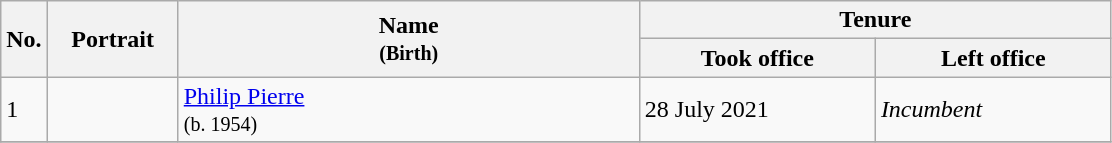<table class="wikitable">
<tr>
<th scope="col" style="width:20px;" rowspan="2">No.</th>
<th scope="col" style="width:80px;" rowspan="2">Portrait</th>
<th scope="col" style="width:300px;" rowspan="2">Name<br><small>(Birth)</small></th>
<th scope="col" style="width:300px;" colspan="2">Tenure</th>
</tr>
<tr>
<th scope="col" style="width:150px;">Took office</th>
<th scope="col" style="width:150px;">Left office</th>
</tr>
<tr>
<td>1</td>
<td style="text-align: center;"></td>
<td><a href='#'>Philip Pierre</a><br><small>(b. 1954)</small></td>
<td>28 July 2021</td>
<td><em>Incumbent</em></td>
</tr>
<tr>
</tr>
</table>
